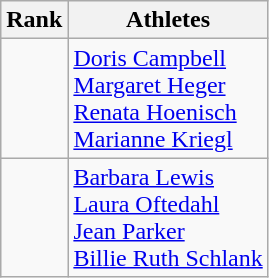<table class=wikitable style="text-align:center;">
<tr>
<th>Rank</th>
<th>Athletes</th>
</tr>
<tr>
<td></td>
<td align=left><a href='#'>Doris Campbell</a> <br> <a href='#'>Margaret Heger</a> <br> <a href='#'>Renata Hoenisch</a> <br> <a href='#'>Marianne Kriegl</a></td>
</tr>
<tr>
<td></td>
<td align=left><a href='#'>Barbara Lewis</a> <br> <a href='#'>Laura Oftedahl</a> <br> <a href='#'>Jean Parker</a> <br> <a href='#'>Billie Ruth Schlank</a></td>
</tr>
</table>
